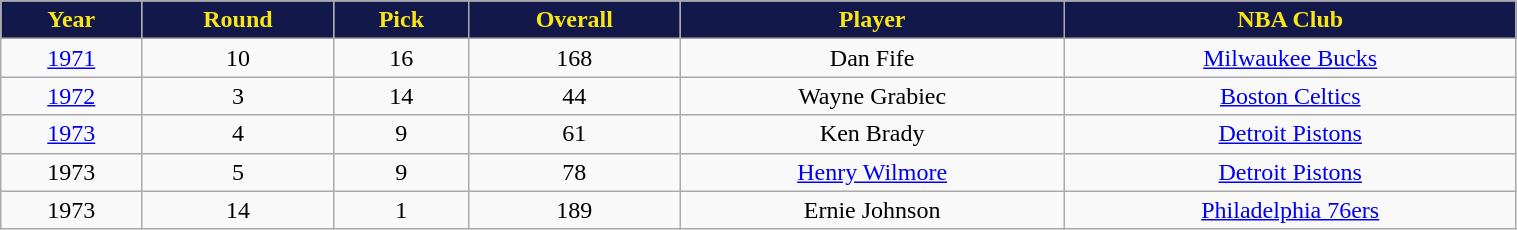<table class="wikitable" style="width:80%;">
<tr style="text-align:center; background:#121849; color:#f8e616;">
<td><strong>Year</strong></td>
<td><strong>Round</strong></td>
<td><strong>Pick</strong></td>
<td><strong>Overall</strong></td>
<td><strong>Player</strong></td>
<td><strong>NBA Club</strong></td>
</tr>
<tr style="text-align:center;" bgcolor="">
<td><a href='#'>1971</a></td>
<td>10</td>
<td>16</td>
<td>168</td>
<td>Dan Fife</td>
<td><a href='#'>Milwaukee Bucks</a></td>
</tr>
<tr style="text-align:center;" bgcolor="">
<td><a href='#'>1972</a></td>
<td>3</td>
<td>14</td>
<td>44</td>
<td>Wayne Grabiec</td>
<td><a href='#'>Boston Celtics</a></td>
</tr>
<tr style="text-align:center;" bgcolor="">
<td><a href='#'>1973</a></td>
<td>4</td>
<td>9</td>
<td>61</td>
<td>Ken Brady</td>
<td><a href='#'>Detroit Pistons</a></td>
</tr>
<tr style="text-align:center;" bgcolor="">
<td>1973</td>
<td>5</td>
<td>9</td>
<td>78</td>
<td><a href='#'>Henry Wilmore</a></td>
<td><a href='#'>Detroit Pistons</a></td>
</tr>
<tr style="text-align:center;" bgcolor="">
<td>1973</td>
<td>14</td>
<td>1</td>
<td>189</td>
<td>Ernie Johnson</td>
<td><a href='#'>Philadelphia 76ers</a></td>
</tr>
</table>
